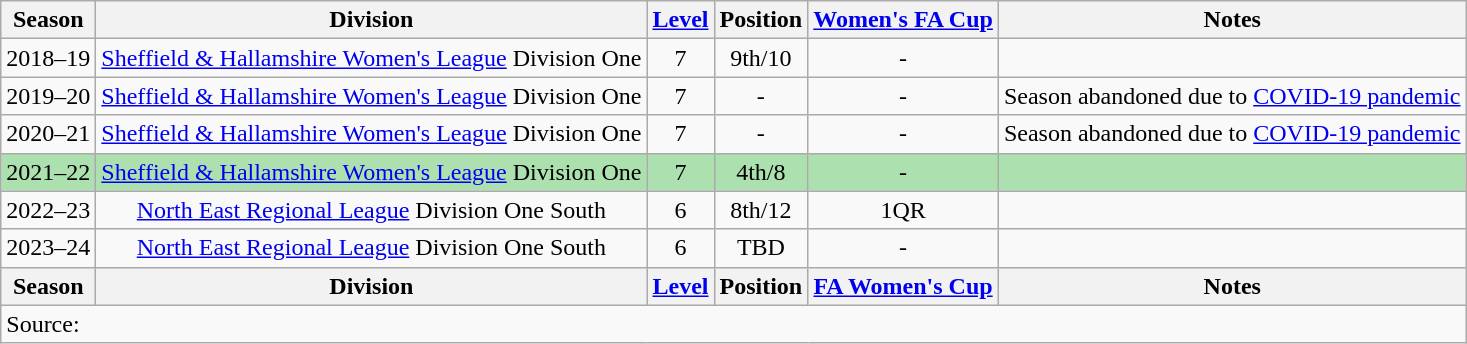<table class="wikitable collapsible collapsed" style=text-align:center>
<tr>
<th>Season</th>
<th>Division</th>
<th><a href='#'>Level</a></th>
<th>Position</th>
<th><a href='#'>Women's FA Cup</a></th>
<th>Notes</th>
</tr>
<tr>
<td>2018–19</td>
<td><a href='#'>Sheffield & Hallamshire Women's League</a> Division One</td>
<td>7</td>
<td>9th/10</td>
<td>-</td>
<td></td>
</tr>
<tr>
<td>2019–20</td>
<td><a href='#'>Sheffield & Hallamshire Women's League</a> Division One</td>
<td>7</td>
<td>-</td>
<td>-</td>
<td>Season abandoned due to <a href='#'>COVID-19 pandemic</a></td>
</tr>
<tr>
<td>2020–21</td>
<td><a href='#'>Sheffield & Hallamshire Women's League</a> Division One</td>
<td>7</td>
<td>-</td>
<td>-</td>
<td>Season abandoned due to <a href='#'>COVID-19 pandemic</a></td>
</tr>
<tr bgcolor="#ACE1AF">
<td>2021–22</td>
<td><a href='#'>Sheffield & Hallamshire Women's League</a> Division One</td>
<td>7</td>
<td>4th/8</td>
<td>-</td>
<td></td>
</tr>
<tr>
<td>2022–23</td>
<td><a href='#'>North East Regional League</a> Division One South</td>
<td>6</td>
<td>8th/12</td>
<td>1QR</td>
<td></td>
</tr>
<tr>
<td>2023–24</td>
<td><a href='#'>North East Regional League</a> Division One South</td>
<td>6</td>
<td>TBD</td>
<td>-</td>
<td></td>
</tr>
<tr>
<th>Season</th>
<th>Division</th>
<th><a href='#'>Level</a></th>
<th>Position</th>
<th><a href='#'>FA Women's Cup</a></th>
<th>Notes</th>
</tr>
<tr>
<td align=left colspan=7>Source: </td>
</tr>
</table>
